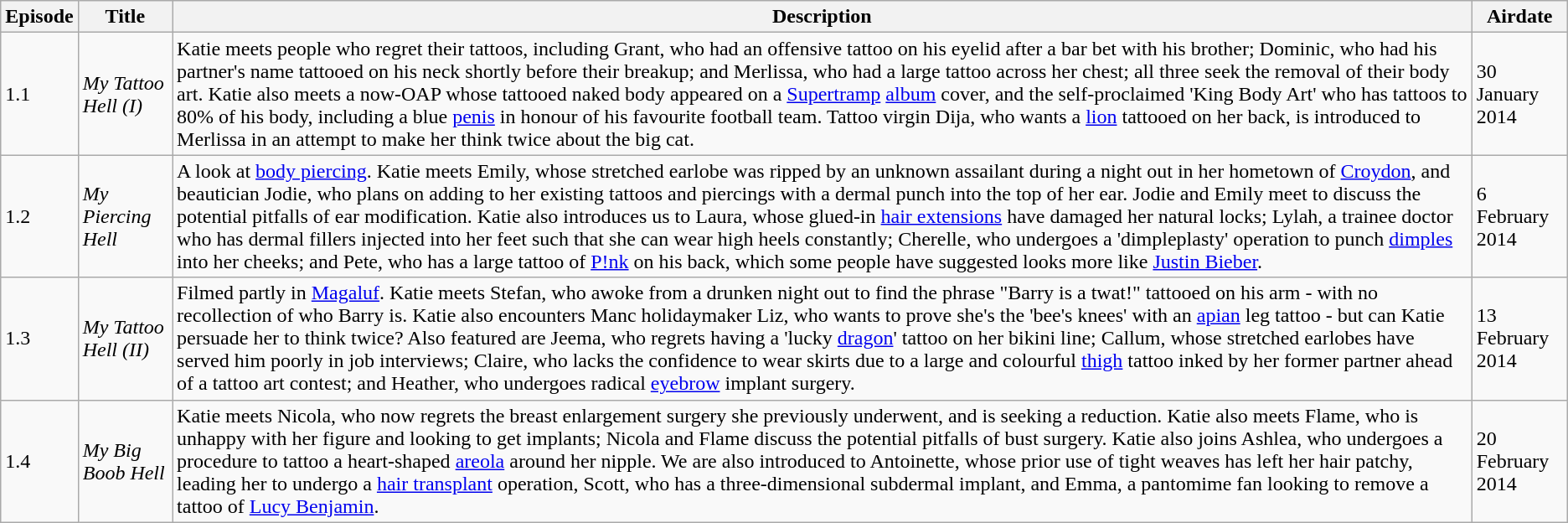<table class="wikitable">
<tr>
<th>Episode</th>
<th>Title</th>
<th>Description</th>
<th>Airdate</th>
</tr>
<tr>
<td>1.1</td>
<td><em>My Tattoo Hell (I)</em></td>
<td>Katie meets people who regret their tattoos, including Grant, who had an offensive tattoo on his eyelid after a bar bet with his brother; Dominic, who had his partner's name tattooed on his neck shortly before their breakup; and Merlissa, who had a large tattoo across her chest; all three seek the removal of their body art. Katie also meets a now-OAP whose tattooed naked body appeared on a <a href='#'>Supertramp</a> <a href='#'>album</a> cover, and the self-proclaimed 'King Body Art' who has tattoos to 80% of his body, including a blue <a href='#'>penis</a> in honour of his favourite football team. Tattoo virgin Dija, who wants a <a href='#'>lion</a> tattooed on her back, is introduced to Merlissa in an attempt to make her think twice about the big cat.</td>
<td>30 January 2014</td>
</tr>
<tr>
<td>1.2</td>
<td><em>My Piercing Hell</em></td>
<td>A look at <a href='#'>body piercing</a>. Katie meets Emily, whose stretched earlobe was ripped by an unknown assailant during a night out in her hometown of <a href='#'>Croydon</a>, and beautician Jodie, who plans on adding to her existing tattoos and piercings with a dermal punch into the top of her ear. Jodie and Emily meet to discuss the potential pitfalls of ear modification. Katie also introduces us to Laura, whose glued-in <a href='#'>hair extensions</a> have damaged her natural locks; Lylah, a trainee doctor who has dermal fillers injected into her feet such that she can wear high heels constantly; Cherelle, who undergoes a 'dimpleplasty' operation to punch <a href='#'>dimples</a> into her cheeks; and Pete, who has a large tattoo of <a href='#'>P!nk</a> on his back, which some people have suggested looks more like <a href='#'>Justin Bieber</a>.</td>
<td>6 February 2014</td>
</tr>
<tr>
<td>1.3</td>
<td><em>My Tattoo Hell (II)</em></td>
<td>Filmed partly in <a href='#'>Magaluf</a>. Katie meets Stefan, who awoke from a drunken night out to find the phrase "Barry is a twat!" tattooed on his arm - with no recollection of who Barry is. Katie also encounters Manc holidaymaker Liz, who wants to prove she's the 'bee's knees' with an <a href='#'>apian</a> leg tattoo - but can Katie persuade her to think twice? Also featured are Jeema, who regrets having a 'lucky <a href='#'>dragon</a>' tattoo on her bikini line; Callum, whose stretched earlobes have served him poorly in job interviews; Claire, who lacks the confidence to wear skirts due to a large and colourful <a href='#'>thigh</a> tattoo inked by her former partner ahead of a tattoo art contest; and Heather, who undergoes radical <a href='#'>eyebrow</a> implant surgery.</td>
<td>13 February 2014</td>
</tr>
<tr>
<td>1.4</td>
<td><em>My Big Boob Hell</em></td>
<td>Katie meets Nicola, who now regrets the breast enlargement surgery she previously underwent, and is seeking a reduction. Katie also meets Flame, who is unhappy with her figure and looking to get implants; Nicola and Flame discuss the potential pitfalls of bust surgery. Katie also joins Ashlea, who undergoes a procedure to tattoo a heart-shaped <a href='#'>areola</a> around her nipple. We are also introduced to Antoinette, whose prior use of tight weaves has left her hair patchy, leading her to undergo a <a href='#'>hair transplant</a> operation, Scott, who has a three-dimensional subdermal implant, and Emma, a pantomime fan looking to remove a tattoo of <a href='#'>Lucy Benjamin</a>.</td>
<td>20 February 2014</td>
</tr>
</table>
